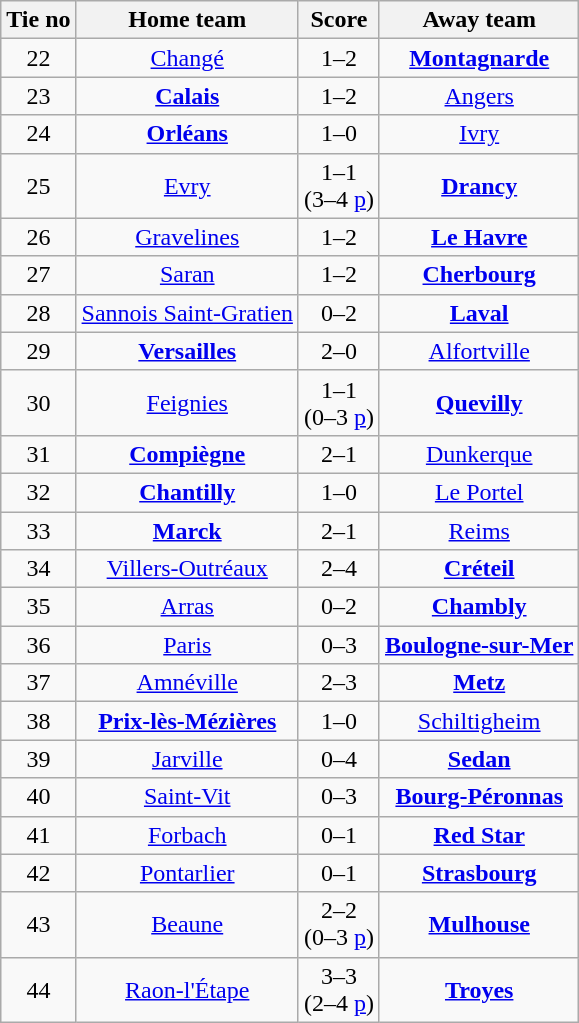<table class="wikitable" style="text-align:center">
<tr>
<th>Tie no</th>
<th>Home team</th>
<th>Score</th>
<th>Away team</th>
</tr>
<tr>
<td>22</td>
<td><a href='#'>Changé</a></td>
<td>1–2 </td>
<td><strong><a href='#'>Montagnarde</a></strong></td>
</tr>
<tr>
<td>23</td>
<td><strong><a href='#'>Calais</a></strong></td>
<td>1–2</td>
<td><a href='#'>Angers</a></td>
</tr>
<tr>
<td>24</td>
<td><strong><a href='#'>Orléans</a></strong></td>
<td>1–0</td>
<td><a href='#'>Ivry</a></td>
</tr>
<tr>
<td>25</td>
<td><a href='#'>Evry</a></td>
<td>1–1 <br>(3–4 <a href='#'>p</a>)</td>
<td><strong><a href='#'>Drancy</a></strong></td>
</tr>
<tr>
<td>26</td>
<td><a href='#'>Gravelines</a></td>
<td>1–2 </td>
<td><strong><a href='#'>Le Havre</a></strong></td>
</tr>
<tr>
<td>27</td>
<td><a href='#'>Saran</a></td>
<td>1–2</td>
<td><strong><a href='#'>Cherbourg</a></strong></td>
</tr>
<tr>
<td>28</td>
<td><a href='#'>Sannois Saint-Gratien</a></td>
<td>0–2</td>
<td><strong><a href='#'>Laval</a></strong></td>
</tr>
<tr>
<td>29</td>
<td><strong><a href='#'>Versailles</a></strong></td>
<td>2–0</td>
<td><a href='#'>Alfortville</a></td>
</tr>
<tr>
<td>30</td>
<td><a href='#'>Feignies</a></td>
<td>1–1 <br>(0–3 <a href='#'>p</a>)</td>
<td><strong><a href='#'>Quevilly</a></strong></td>
</tr>
<tr>
<td>31</td>
<td><strong><a href='#'>Compiègne</a></strong></td>
<td>2–1</td>
<td><a href='#'>Dunkerque</a></td>
</tr>
<tr>
<td>32</td>
<td><strong><a href='#'>Chantilly</a></strong></td>
<td>1–0</td>
<td><a href='#'>Le Portel</a></td>
</tr>
<tr>
<td>33</td>
<td><strong><a href='#'>Marck</a></strong></td>
<td>2–1</td>
<td><a href='#'>Reims</a></td>
</tr>
<tr>
<td>34</td>
<td><a href='#'>Villers-Outréaux</a></td>
<td>2–4</td>
<td><strong><a href='#'>Créteil</a></strong></td>
</tr>
<tr>
<td>35</td>
<td><a href='#'>Arras</a></td>
<td>0–2</td>
<td><strong><a href='#'>Chambly</a></strong></td>
</tr>
<tr>
<td>36</td>
<td><a href='#'>Paris</a></td>
<td>0–3</td>
<td><strong><a href='#'>Boulogne-sur-Mer</a></strong></td>
</tr>
<tr>
<td>37</td>
<td><a href='#'>Amnéville</a></td>
<td>2–3</td>
<td><strong><a href='#'>Metz</a></strong></td>
</tr>
<tr>
<td>38</td>
<td><strong><a href='#'>Prix-lès-Mézières</a></strong></td>
<td>1–0 </td>
<td><a href='#'>Schiltigheim</a></td>
</tr>
<tr>
<td>39</td>
<td><a href='#'>Jarville</a></td>
<td>0–4</td>
<td><strong><a href='#'>Sedan</a></strong></td>
</tr>
<tr>
<td>40</td>
<td><a href='#'>Saint-Vit</a></td>
<td>0–3</td>
<td><strong><a href='#'>Bourg-Péronnas</a></strong></td>
</tr>
<tr>
<td>41</td>
<td><a href='#'>Forbach</a></td>
<td>0–1</td>
<td><strong><a href='#'>Red Star</a></strong></td>
</tr>
<tr>
<td>42</td>
<td><a href='#'>Pontarlier</a></td>
<td>0–1</td>
<td><strong><a href='#'>Strasbourg</a></strong></td>
</tr>
<tr>
<td>43</td>
<td><a href='#'>Beaune</a></td>
<td>2–2 <br>(0–3 <a href='#'>p</a>)</td>
<td><strong><a href='#'>Mulhouse</a></strong></td>
</tr>
<tr>
<td>44</td>
<td><a href='#'>Raon-l'Étape</a></td>
<td>3–3 <br>(2–4 <a href='#'>p</a>)</td>
<td><strong><a href='#'>Troyes</a></strong></td>
</tr>
</table>
